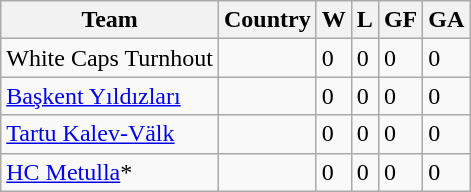<table class="wikitable">
<tr>
<th>Team</th>
<th>Country</th>
<th>W</th>
<th>L</th>
<th>GF</th>
<th>GA</th>
</tr>
<tr>
<td>White Caps Turnhout</td>
<td></td>
<td>0</td>
<td>0</td>
<td>0</td>
<td>0</td>
</tr>
<tr>
<td><a href='#'>Başkent Yıldızları</a></td>
<td></td>
<td>0</td>
<td>0</td>
<td>0</td>
<td>0</td>
</tr>
<tr>
<td><a href='#'>Tartu Kalev-Välk</a></td>
<td></td>
<td>0</td>
<td>0</td>
<td>0</td>
<td>0</td>
</tr>
<tr>
<td><a href='#'>HC Metulla</a>*</td>
<td></td>
<td>0</td>
<td>0</td>
<td>0</td>
<td>0</td>
</tr>
</table>
